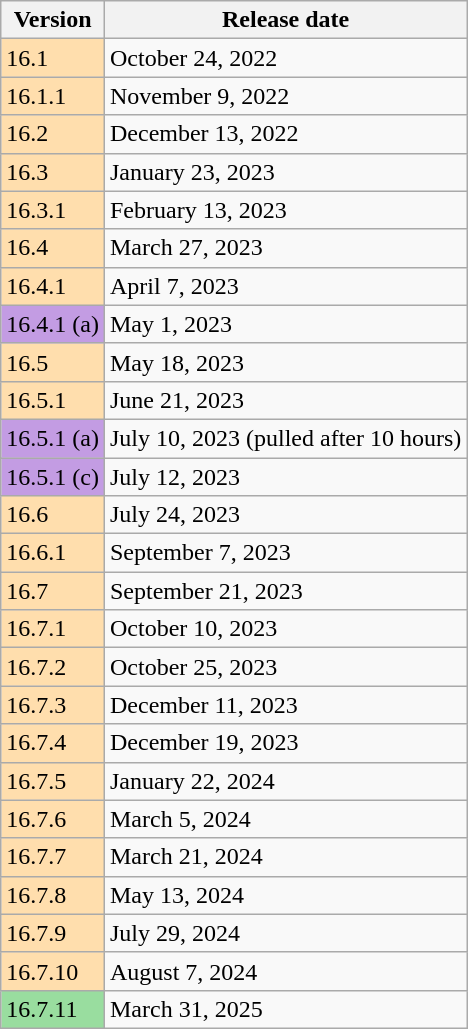<table class="wikitable">
<tr>
<th>Version</th>
<th>Release date</th>
</tr>
<tr>
<td style="background:#FFDEAD; ">16.1</td>
<td>October 24, 2022</td>
</tr>
<tr>
<td style="background:#FFDEAD; ">16.1.1</td>
<td>November 9, 2022</td>
</tr>
<tr>
<td style="background:#FFDEAD; ">16.2</td>
<td>December 13, 2022</td>
</tr>
<tr>
<td style="background:#FFDEAD; ">16.3</td>
<td>January 23, 2023</td>
</tr>
<tr>
<td style="background:#FFDEAD; ">16.3.1</td>
<td>February 13, 2023</td>
</tr>
<tr>
<td style="background:#FFDEAD; ">16.4</td>
<td>March 27, 2023</td>
</tr>
<tr>
<td style="background:#FFDEAD; ">16.4.1</td>
<td>April 7, 2023</td>
</tr>
<tr>
<td style="background:#C39CE3; ">16.4.1 (a)</td>
<td>May 1, 2023</td>
</tr>
<tr>
<td style="background:#FFDEAD; ">16.5</td>
<td>May 18, 2023</td>
</tr>
<tr>
<td style="background:#FFDEAD; ">16.5.1</td>
<td>June 21, 2023</td>
</tr>
<tr>
<td style="background:#C39CE3; ">16.5.1 (a)</td>
<td>July 10, 2023 (pulled after 10 hours)</td>
</tr>
<tr>
<td style="background:#C39CE3; ">16.5.1 (c)</td>
<td>July 12, 2023</td>
</tr>
<tr>
<td style="background:#FFDEAD; ">16.6</td>
<td>July 24, 2023</td>
</tr>
<tr>
<td style="background:#FFDEAD; ">16.6.1</td>
<td>September 7, 2023</td>
</tr>
<tr>
<td style="background:#FFDEAD; ">16.7</td>
<td>September 21, 2023</td>
</tr>
<tr>
<td style="background:#FFDEAD; ">16.7.1</td>
<td>October 10, 2023</td>
</tr>
<tr>
<td style="background:#FFDEAD; ">16.7.2</td>
<td>October 25, 2023</td>
</tr>
<tr>
<td style="background:#FFDEAD; ">16.7.3</td>
<td>December 11, 2023</td>
</tr>
<tr>
<td style="background:#FFDEAD; ">16.7.4</td>
<td>December 19, 2023</td>
</tr>
<tr>
<td style="background:#FFDEAD; ">16.7.5</td>
<td>January 22, 2024</td>
</tr>
<tr>
<td style="background:#FFDEAD; ">16.7.6</td>
<td>March 5, 2024</td>
</tr>
<tr>
<td style="background:#FFDEAD; ">16.7.7</td>
<td>March 21, 2024</td>
</tr>
<tr>
<td style="background:#FFDEAD; ">16.7.8</td>
<td>May 13, 2024</td>
</tr>
<tr>
<td style="background:#FFDEAD; ">16.7.9</td>
<td>July 29, 2024</td>
</tr>
<tr>
<td style="background:#FFDEAD; ">16.7.10</td>
<td>August 7, 2024</td>
</tr>
<tr>
<td style="background:#99DD9F; ">16.7.11</td>
<td>March 31, 2025</td>
</tr>
</table>
